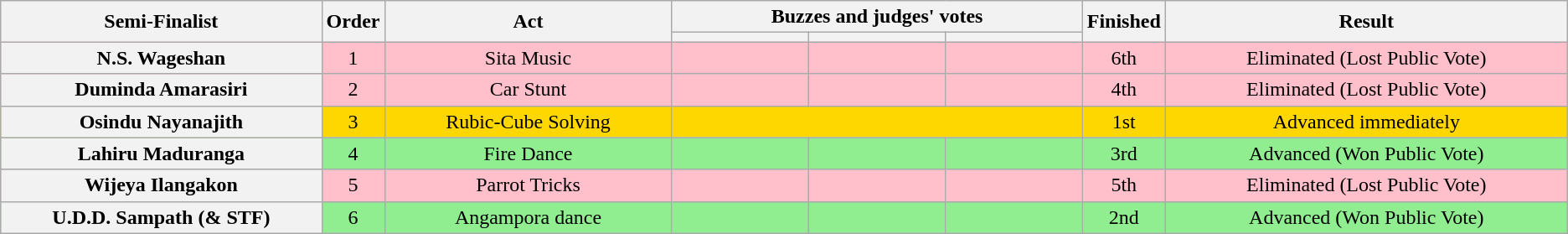<table class="wikitable plainrowheaders sortable" style="text-align:center;">
<tr>
<th scope="col" rowspan="2" class="unsortable" style="width:18em;">Semi-Finalist</th>
<th scope="col" rowspan="2" style="width:1em;">Order</th>
<th scope="col" rowspan="2" class="unsortable" style="width:16em;">Act</th>
<th scope="col" colspan="3" class="unsortable" style="width:24em;">Buzzes and judges' votes</th>
<th scope="col" rowspan="2" style="width:0.25em;">Finished</th>
<th scope="col" rowspan="2" style="width:23em;">Result</th>
</tr>
<tr>
<th scope="col" style="width:6em;"></th>
<th scope="col" style="width:6em;"></th>
<th scope="col" style="width:6em;"></th>
</tr>
<tr bgcolor=pink>
<th scope="row">N.S. Wageshan </th>
<td>1</td>
<td>Sita Music</td>
<td></td>
<td></td>
<td></td>
<td>6th</td>
<td>Eliminated (Lost Public Vote)</td>
</tr>
<tr bgcolor=pink>
<th scope="row">Duminda Amarasiri</th>
<td>2</td>
<td>Car Stunt</td>
<td></td>
<td></td>
<td></td>
<td>4th</td>
<td>Eliminated (Lost Public Vote)</td>
</tr>
<tr bgcolor=gold>
<th scope="row">Osindu Nayanajith</th>
<td>3</td>
<td>Rubic-Cube Solving</td>
<td colspan="3"></td>
<td>1st</td>
<td>Advanced immediately</td>
</tr>
<tr bgcolor=lightgreen>
<th scope="row">Lahiru Maduranga</th>
<td>4</td>
<td>Fire Dance</td>
<td></td>
<td></td>
<td></td>
<td>3rd</td>
<td>Advanced (Won Public Vote)</td>
</tr>
<tr bgcolor=pink>
<th scope="row">Wijeya Ilangakon</th>
<td>5</td>
<td>Parrot Tricks</td>
<td></td>
<td></td>
<td></td>
<td>5th</td>
<td>Eliminated (Lost Public Vote)</td>
</tr>
<tr bgcolor=LIGHTGREEN>
<th scope="row">U.D.D. Sampath (& STF)</th>
<td>6</td>
<td>Angampora dance</td>
<td></td>
<td></td>
<td></td>
<td>2nd</td>
<td>Advanced (Won Public Vote)</td>
</tr>
</table>
